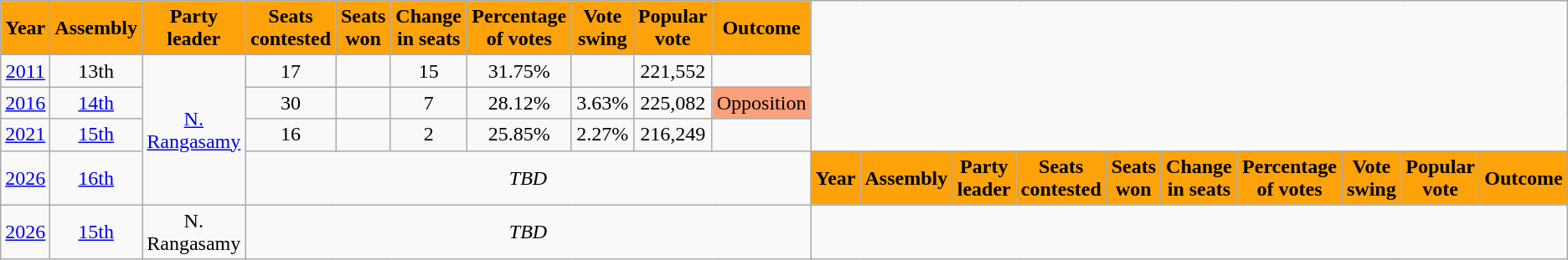<table class="wikitable sortable" style="text-align:center;">
<tr>
<th style="background-color:#FDA209;color:black">Year</th>
<th style="background-color:#FDA209;color:black">Assembly</th>
<th style="background-color:#FDA209;color:black">Party leader</th>
<th style="background-color:#FDA209;color:black">Seats contested</th>
<th style="background-color:#FDA209;color:black">Seats won</th>
<th style="background-color:#FDA209;color:black">Change in seats</th>
<th style="background-color:#FDA209;color:black">Percentage of votes</th>
<th style="background-color:#FDA209;color:black">Vote swing</th>
<th style="background-color:#FDA209;color:black">Popular vote</th>
<th style="background-color:#FDA209;color:black">Outcome</th>
</tr>
<tr>
<td><a href='#'>2011</a></td>
<td>13th</td>
<td rowspan=4><a href='#'>N. Rangasamy</a></td>
<td>17</td>
<td></td>
<td> 15</td>
<td>31.75%</td>
<td></td>
<td>221,552</td>
<td></td>
</tr>
<tr>
<td><a href='#'>2016</a></td>
<td><a href='#'>14th</a></td>
<td>30</td>
<td></td>
<td> 7</td>
<td>28.12%</td>
<td> 3.63%</td>
<td>225,082</td>
<td style="background:#FFA07A;">Opposition</td>
</tr>
<tr>
<td><a href='#'>2021</a></td>
<td><a href='#'>15th</a></td>
<td>16</td>
<td></td>
<td> 2</td>
<td>25.85%</td>
<td> 2.27%</td>
<td>216,249</td>
<td></td>
</tr>
<tr>
<td><a href='#'>2026</a></td>
<td><a href='#'>16th</a></td>
<td colspan=7><em>TBD</em></td>
<th style="background-color:#FDA209;color:black">Year</th>
<th style="background-color:#FDA209;color:black">Assembly</th>
<th style="background-color:#FDA209;color:black">Party leader</th>
<th style="background-color:#FDA209;color:black">Seats contested</th>
<th style="background-color:#FDA209;color:black">Seats won</th>
<th style="background-color:#FDA209;color:black">Change in seats</th>
<th style="background-color:#FDA209;color:black">Percentage of votes</th>
<th style="background-color:#FDA209;color:black">Vote swing</th>
<th style="background-color:#FDA209;color:black">Popular vote</th>
<th style="background-color:#FDA209;color:black">Outcome</th>
</tr>
<tr>
<td><a href='#'>2026</a></td>
<td><a href='#'>15th</a></td>
<td>N. Rangasamy</td>
<td colspan=7><em>TBD</em></td>
</tr>
</table>
